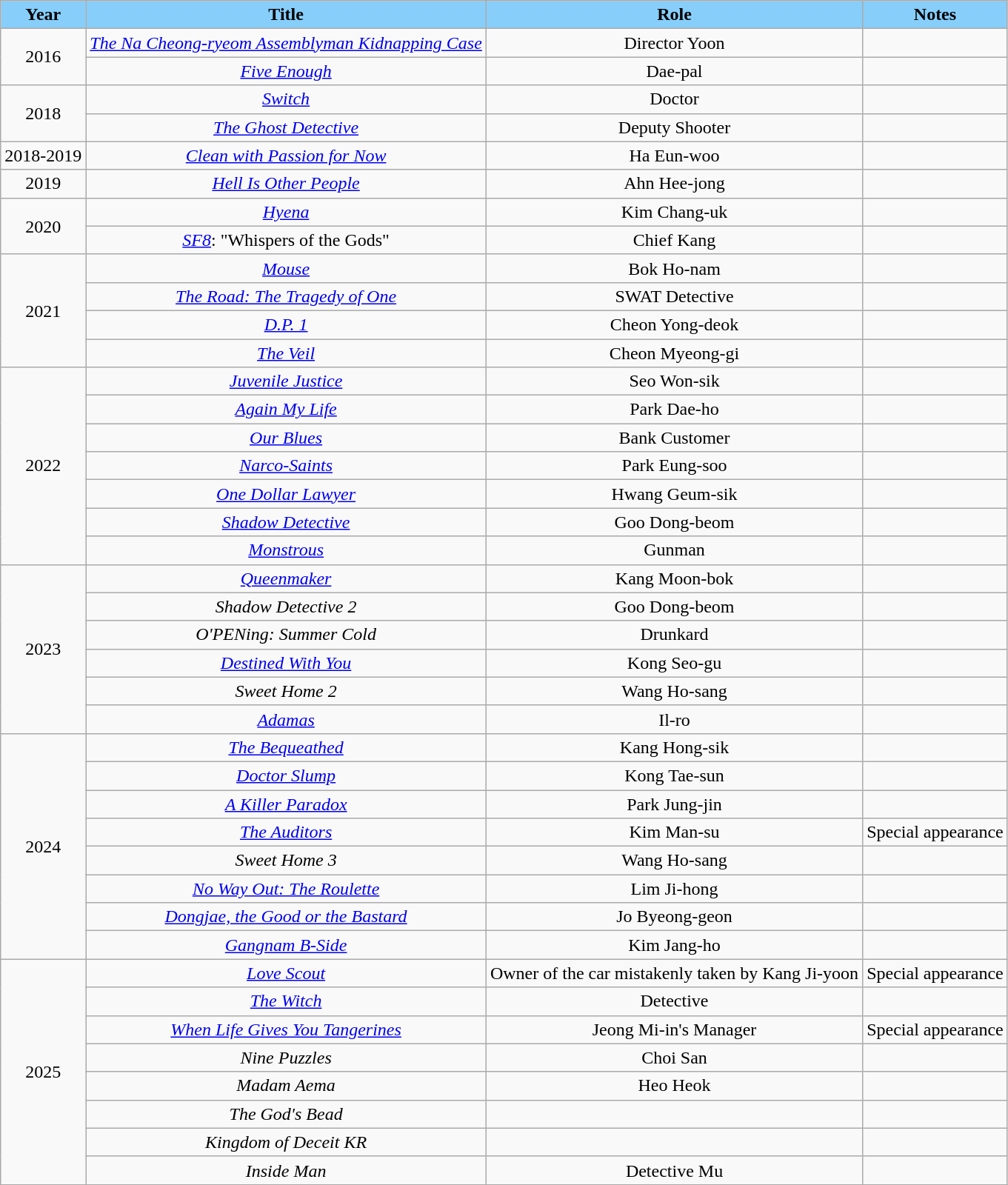<table class="wikitable" style="text-align:center">
<tr style="background:#87CEFA; color:black; font-weight:bold">
<td>Year</td>
<td>Title</td>
<td>Role</td>
<td>Notes</td>
</tr>
<tr>
<td rowspan="2">2016</td>
<td><em><a href='#'>The Na Cheong-ryeom Assemblyman Kidnapping Case</a></em></td>
<td>Director Yoon</td>
<td></td>
</tr>
<tr>
<td><em><a href='#'>Five Enough</a></em></td>
<td>Dae-pal</td>
<td></td>
</tr>
<tr>
<td rowspan="2">2018</td>
<td><em><a href='#'>Switch</a></em></td>
<td>Doctor</td>
<td></td>
</tr>
<tr>
<td><em><a href='#'>The Ghost Detective</a></em></td>
<td>Deputy Shooter</td>
<td></td>
</tr>
<tr>
<td>2018-2019</td>
<td><em><a href='#'>Clean with Passion for Now</a></em></td>
<td>Ha Eun-woo</td>
<td></td>
</tr>
<tr>
<td>2019</td>
<td><em><a href='#'>Hell Is Other People</a></em></td>
<td>Ahn Hee-jong</td>
<td></td>
</tr>
<tr>
<td rowspan="2">2020</td>
<td><em><a href='#'>Hyena</a></em></td>
<td>Kim Chang-uk</td>
<td></td>
</tr>
<tr>
<td><em><a href='#'>SF8</a></em>: "Whispers of the Gods"</td>
<td>Chief Kang</td>
<td></td>
</tr>
<tr>
<td rowspan="4">2021</td>
<td><em><a href='#'>Mouse</a></em></td>
<td>Bok Ho-nam</td>
<td></td>
</tr>
<tr>
<td><em><a href='#'>The Road: The Tragedy of One</a></em></td>
<td>SWAT Detective</td>
<td></td>
</tr>
<tr>
<td><em><a href='#'>D.P. 1</a></em></td>
<td>Cheon Yong-deok</td>
<td></td>
</tr>
<tr>
<td><em><a href='#'>The Veil</a></em></td>
<td>Cheon Myeong-gi</td>
<td></td>
</tr>
<tr>
<td rowspan="7">2022</td>
<td><em><a href='#'>Juvenile Justice</a></em></td>
<td>Seo Won-sik</td>
<td></td>
</tr>
<tr>
<td><em><a href='#'>Again My Life</a></em></td>
<td>Park Dae-ho</td>
<td></td>
</tr>
<tr>
<td><em><a href='#'>Our Blues</a></em></td>
<td>Bank Customer</td>
<td></td>
</tr>
<tr>
<td><em><a href='#'>Narco-Saints</a></em></td>
<td>Park Eung-soo</td>
<td></td>
</tr>
<tr>
<td><em><a href='#'>One Dollar Lawyer</a></em></td>
<td>Hwang Geum-sik</td>
<td></td>
</tr>
<tr>
<td><em><a href='#'>Shadow Detective</a></em></td>
<td>Goo Dong-beom</td>
<td></td>
</tr>
<tr>
<td><em><a href='#'>Monstrous</a></em></td>
<td>Gunman</td>
<td></td>
</tr>
<tr>
<td rowspan="6">2023</td>
<td><em><a href='#'>Queenmaker</a></em></td>
<td>Kang Moon-bok</td>
<td></td>
</tr>
<tr>
<td><em>Shadow Detective 2</em></td>
<td>Goo Dong-beom</td>
<td></td>
</tr>
<tr>
<td><em>O'PENing: Summer Cold</em></td>
<td>Drunkard</td>
<td></td>
</tr>
<tr>
<td><em><a href='#'>Destined With You</a></em></td>
<td>Kong Seo-gu</td>
<td></td>
</tr>
<tr>
<td><em>Sweet Home 2</em></td>
<td>Wang Ho-sang</td>
<td></td>
</tr>
<tr>
<td><em><a href='#'>Adamas</a></em></td>
<td>Il-ro</td>
<td></td>
</tr>
<tr>
<td rowspan="8">2024</td>
<td><em><a href='#'>The Bequeathed</a></em></td>
<td>Kang Hong-sik</td>
<td></td>
</tr>
<tr>
<td><em><a href='#'>Doctor Slump</a></em></td>
<td>Kong Tae-sun</td>
<td></td>
</tr>
<tr>
<td><em><a href='#'>A Killer Paradox</a></em></td>
<td>Park Jung-jin</td>
<td></td>
</tr>
<tr>
<td><em><a href='#'>The Auditors</a></em></td>
<td>Kim Man-su</td>
<td>Special appearance</td>
</tr>
<tr>
<td><em>Sweet Home 3</em></td>
<td>Wang Ho-sang</td>
<td></td>
</tr>
<tr>
<td><em><a href='#'>No Way Out: The Roulette</a></em></td>
<td>Lim Ji-hong</td>
<td></td>
</tr>
<tr>
<td><em><a href='#'>Dongjae, the Good or the Bastard</a></em></td>
<td>Jo Byeong-geon</td>
<td></td>
</tr>
<tr>
<td><em><a href='#'>Gangnam B-Side</a></em></td>
<td>Kim Jang-ho</td>
<td></td>
</tr>
<tr>
<td rowspan="8">2025</td>
<td><em><a href='#'>Love Scout</a></em></td>
<td>Owner of the car mistakenly taken by Kang Ji-yoon</td>
<td>Special appearance</td>
</tr>
<tr>
<td><em><a href='#'>The Witch</a></em></td>
<td>Detective</td>
<td></td>
</tr>
<tr>
<td><em><a href='#'>When Life Gives You Tangerines</a></em></td>
<td>Jeong Mi-in's Manager</td>
<td>Special appearance</td>
</tr>
<tr>
<td><em>Nine Puzzles</em></td>
<td>Choi San</td>
<td></td>
</tr>
<tr>
<td><em>Madam Aema</em></td>
<td>Heo Heok</td>
<td></td>
</tr>
<tr>
<td><em>The God's Bead</em></td>
<td></td>
<td></td>
</tr>
<tr>
<td><em>Kingdom of Deceit KR</em></td>
<td></td>
<td></td>
</tr>
<tr>
<td><em>Inside Man</em></td>
<td>Detective Mu</td>
<td></td>
</tr>
<tr>
</tr>
</table>
